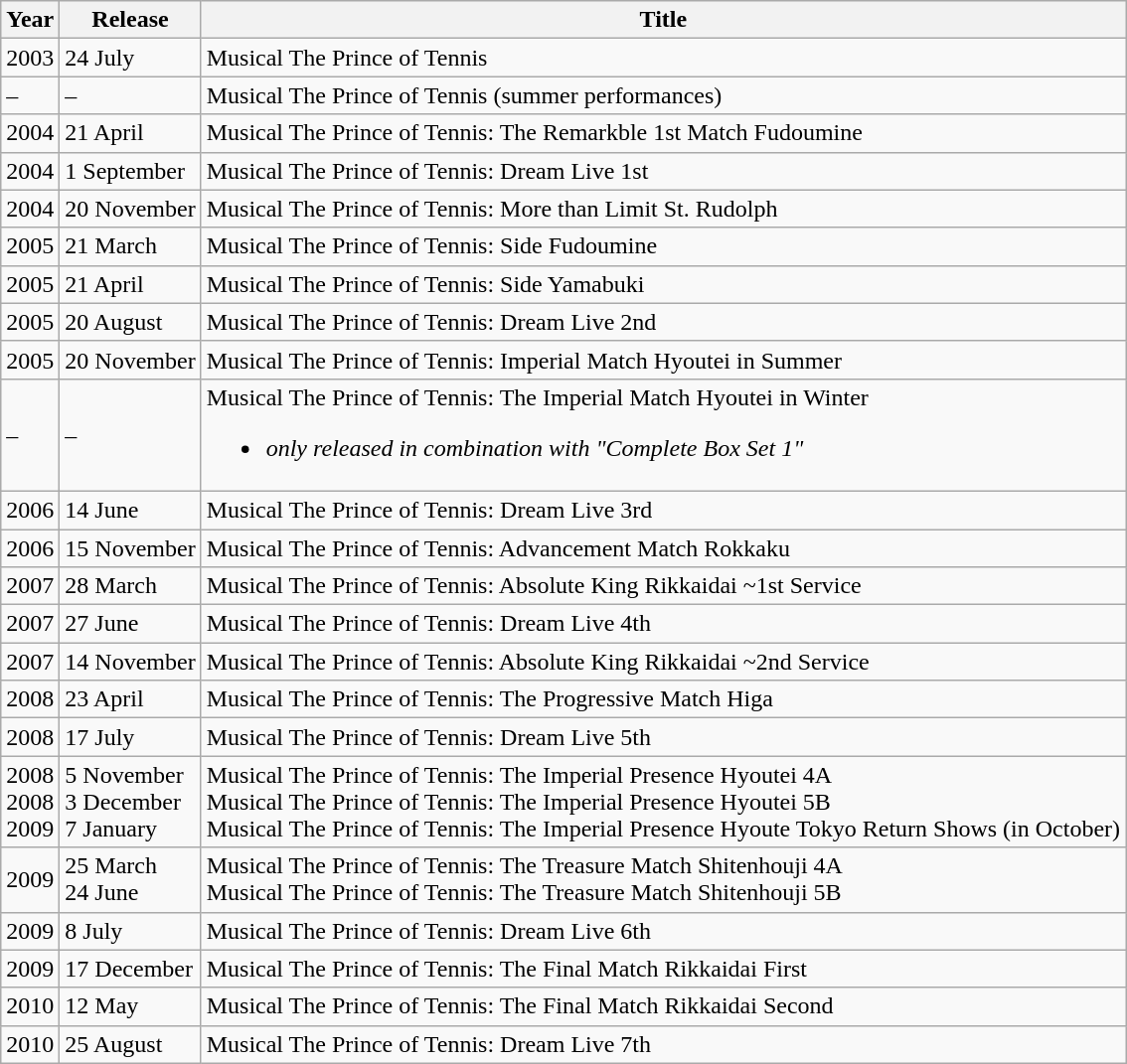<table class="wikitable">
<tr>
<th>Year</th>
<th>Release</th>
<th>Title</th>
</tr>
<tr>
<td>2003</td>
<td>24 July</td>
<td>Musical The Prince of Tennis</td>
</tr>
<tr>
<td>–</td>
<td>–</td>
<td>Musical The Prince of Tennis (summer performances)</td>
</tr>
<tr>
<td>2004</td>
<td>21 April</td>
<td>Musical The Prince of Tennis: The Remarkble 1st Match Fudoumine</td>
</tr>
<tr>
<td>2004</td>
<td>1 September</td>
<td>Musical The Prince of Tennis: Dream Live 1st</td>
</tr>
<tr>
<td>2004</td>
<td>20 November</td>
<td>Musical The Prince of Tennis: More than Limit St. Rudolph</td>
</tr>
<tr>
<td>2005</td>
<td>21 March</td>
<td>Musical The Prince of Tennis: Side Fudoumine</td>
</tr>
<tr ->
<td>2005</td>
<td>21 April</td>
<td>Musical The Prince of Tennis: Side Yamabuki</td>
</tr>
<tr>
<td>2005</td>
<td>20 August</td>
<td>Musical The Prince of Tennis: Dream Live 2nd</td>
</tr>
<tr>
<td>2005</td>
<td>20 November</td>
<td>Musical The Prince of Tennis: Imperial Match Hyoutei in Summer</td>
</tr>
<tr>
<td>–</td>
<td>–</td>
<td>Musical The Prince of Tennis: The Imperial Match Hyoutei in Winter<br><ul><li><em>only released in combination with "Complete Box Set 1"</em></li></ul></td>
</tr>
<tr>
<td>2006</td>
<td>14 June</td>
<td>Musical The Prince of Tennis: Dream Live 3rd</td>
</tr>
<tr>
<td>2006</td>
<td>15 November</td>
<td>Musical The Prince of Tennis: Advancement Match Rokkaku</td>
</tr>
<tr>
<td>2007</td>
<td>28 March</td>
<td>Musical The Prince of Tennis: Absolute King Rikkaidai ~1st Service</td>
</tr>
<tr>
<td>2007</td>
<td>27 June</td>
<td>Musical The Prince of Tennis: Dream Live 4th</td>
</tr>
<tr>
<td>2007</td>
<td>14 November</td>
<td>Musical The Prince of Tennis: Absolute King Rikkaidai ~2nd Service</td>
</tr>
<tr>
<td>2008</td>
<td>23 April</td>
<td>Musical The Prince of Tennis: The Progressive Match Higa</td>
</tr>
<tr>
<td>2008</td>
<td>17 July</td>
<td>Musical The Prince of Tennis: Dream Live 5th</td>
</tr>
<tr>
<td>2008<br>2008<br>2009</td>
<td>5 November<br>3 December<br>7 January</td>
<td>Musical The Prince of Tennis: The Imperial Presence Hyoutei 4A<br> Musical The Prince of Tennis: The Imperial Presence Hyoutei 5B<br> Musical The Prince of Tennis: The Imperial Presence Hyoute Tokyo Return Shows (in October)</td>
</tr>
<tr>
<td>2009</td>
<td>25 March<br>24 June</td>
<td>Musical The Prince of Tennis: The Treasure Match Shitenhouji 4A<br>Musical The Prince of Tennis: The Treasure Match Shitenhouji 5B</td>
</tr>
<tr>
<td>2009</td>
<td>8 July</td>
<td>Musical The Prince of Tennis: Dream Live 6th</td>
</tr>
<tr>
<td>2009</td>
<td>17 December</td>
<td>Musical The Prince of Tennis: The Final Match Rikkaidai First</td>
</tr>
<tr>
<td>2010</td>
<td>12 May</td>
<td>Musical The Prince of Tennis: The Final Match Rikkaidai Second</td>
</tr>
<tr>
<td>2010</td>
<td>25 August</td>
<td>Musical The Prince of Tennis: Dream Live 7th</td>
</tr>
</table>
